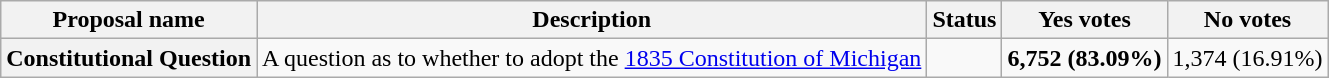<table class="wikitable sortable plainrowheaders">
<tr>
<th scope="col">Proposal name</th>
<th class="unsortable" scope="col">Description</th>
<th scope="col">Status</th>
<th scope="col">Yes votes</th>
<th scope="col">No votes</th>
</tr>
<tr>
<th scope="row">Constitutional Question</th>
<td>A question as to whether to adopt the <a href='#'>1835 Constitution of Michigan</a></td>
<td></td>
<td><strong>6,752 (83.09%)</strong></td>
<td>1,374 (16.91%)</td>
</tr>
</table>
